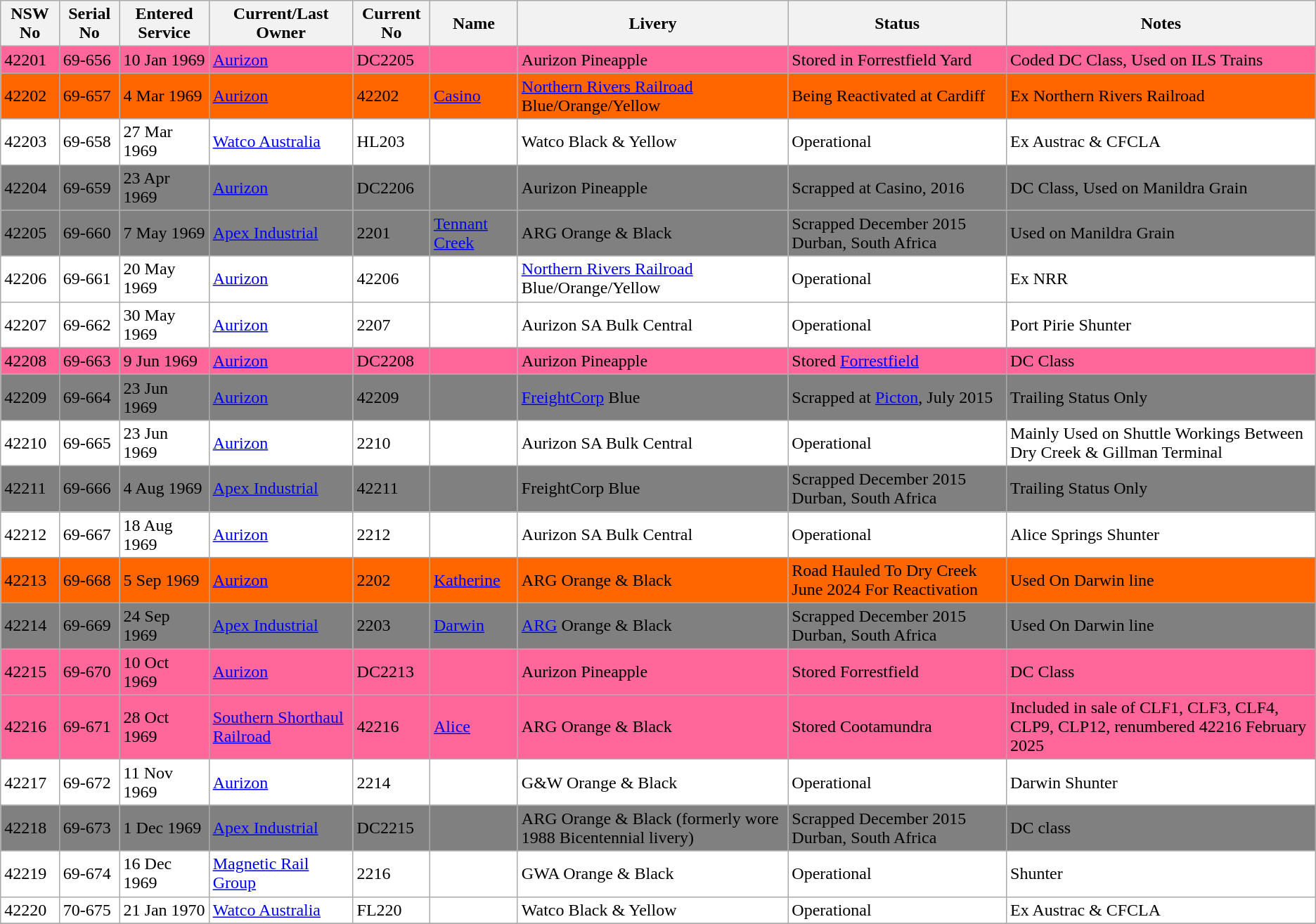<table class="wikitable sortable">
<tr>
<th>NSW No</th>
<th>Serial No</th>
<th>Entered Service</th>
<th>Current/Last Owner</th>
<th>Current No</th>
<th>Name</th>
<th>Livery</th>
<th>Status</th>
<th>Notes</th>
</tr>
<tr>
<td bgcolor="#FF6699">42201</td>
<td bgcolor="#FF6699">69-656</td>
<td bgcolor="#FF6699">10 Jan 1969</td>
<td bgcolor="#FF6699"><a href='#'>Aurizon</a></td>
<td bgcolor="#FF6699">DC2205</td>
<td bgcolor="#FF6699"></td>
<td bgcolor="#FF6699">Aurizon Pineapple</td>
<td bgcolor="#FF6699">Stored in Forrestfield Yard</td>
<td bgcolor="#FF6699">Coded DC Class, Used on ILS Trains</td>
</tr>
<tr>
<td bgcolor="#FF6600">42202</td>
<td bgcolor="#FF6600">69-657</td>
<td bgcolor="#FF6600">4 Mar 1969</td>
<td bgcolor="#FF6600"><a href='#'>Aurizon</a></td>
<td bgcolor="#FF6600">42202</td>
<td bgcolor="#FF6600"><a href='#'>Casino</a></td>
<td bgcolor="#FF6600"><a href='#'>Northern Rivers Railroad</a> Blue/Orange/Yellow</td>
<td bgcolor="#FF6600">Being Reactivated at Cardiff</td>
<td bgcolor="#FF6600">Ex Northern Rivers Railroad</td>
</tr>
<tr>
<td bgcolor="#FFFFFF">42203</td>
<td bgcolor="#FFFFFF">69-658</td>
<td bgcolor="#FFFFFF">27 Mar 1969</td>
<td bgcolor="#FFFFFF"><a href='#'>Watco Australia</a></td>
<td bgcolor="#FFFFFF">HL203</td>
<td bgcolor="#FFFFFF"></td>
<td bgcolor="#FFFFFF">Watco Black & Yellow</td>
<td bgcolor="#FFFFFF">Operational</td>
<td bgcolor="#FFFFFF">Ex Austrac & CFCLA</td>
</tr>
<tr>
<td bgcolor="#808080">42204</td>
<td bgcolor="#808080">69-659</td>
<td bgcolor="#808080">23 Apr 1969</td>
<td bgcolor="#808080"><a href='#'>Aurizon</a></td>
<td bgcolor="#808080">DC2206</td>
<td bgcolor="#808080"></td>
<td bgcolor="#808080">Aurizon Pineapple</td>
<td bgcolor="#808080">Scrapped at Casino, 2016</td>
<td bgcolor="#808080">DC Class, Used on Manildra Grain</td>
</tr>
<tr>
<td bgcolor="#808080">42205</td>
<td bgcolor="#808080">69-660</td>
<td bgcolor="#808080">7 May 1969</td>
<td bgcolor="#808080"><a href='#'>Apex Industrial</a></td>
<td bgcolor="#808080">2201</td>
<td bgcolor="#808080"><a href='#'>Tennant Creek</a></td>
<td bgcolor="#808080">ARG Orange & Black</td>
<td bgcolor="#808080">Scrapped December 2015 Durban, South Africa</td>
<td bgcolor="#808080">Used on Manildra Grain</td>
</tr>
<tr>
<td bgcolor="#FFFFFF">42206</td>
<td bgcolor="#FFFFFF">69-661</td>
<td bgcolor="#FFFFFF">20 May 1969</td>
<td bgcolor="#FFFFFF"><a href='#'>Aurizon</a></td>
<td bgcolor="#FFFFFF">42206</td>
<td bgcolor="#FFFFFF"></td>
<td bgcolor="#FFFFFF"><a href='#'>Northern Rivers Railroad</a> Blue/Orange/Yellow</td>
<td bgcolor="#FFFFFF">Operational</td>
<td bgcolor="#FFFFFF">Ex NRR</td>
</tr>
<tr>
<td bgcolor="#FFFFFF">42207</td>
<td bgcolor="#FFFFFF">69-662</td>
<td bgcolor="#FFFFFF">30 May 1969</td>
<td bgcolor="#FFFFFF"><a href='#'>Aurizon</a></td>
<td bgcolor="#FFFFFF">2207</td>
<td bgcolor="#FFFFFF"></td>
<td bgcolor="#FFFFFF">Aurizon SA Bulk Central</td>
<td bgcolor="#FFFFFF">Operational</td>
<td bgcolor="#FFFFFF">Port Pirie Shunter</td>
</tr>
<tr>
<td bgcolor="#FF6699">42208</td>
<td bgcolor="#FF6699">69-663</td>
<td bgcolor="#FF6699">9 Jun 1969</td>
<td bgcolor="#FF6699"><a href='#'>Aurizon</a></td>
<td bgcolor="#FF6699">DC2208</td>
<td bgcolor="#FF6699"></td>
<td bgcolor="#FF6699">Aurizon Pineapple</td>
<td bgcolor="#FF6699">Stored <a href='#'>Forrestfield</a></td>
<td bgcolor="#FF6699">DC Class</td>
</tr>
<tr>
<td bgcolor="#808080">42209</td>
<td bgcolor="#808080">69-664</td>
<td bgcolor="#808080">23 Jun 1969</td>
<td bgcolor="#808080"><a href='#'>Aurizon</a></td>
<td bgcolor="#808080">42209</td>
<td bgcolor="#808080"></td>
<td bgcolor="#808080"><a href='#'>FreightCorp</a> Blue</td>
<td bgcolor="#808080">Scrapped at <a href='#'>Picton</a>, July 2015</td>
<td bgcolor="#808080">Trailing Status Only</td>
</tr>
<tr>
<td bgcolor="#FFFFFF">42210</td>
<td bgcolor="#FFFFFF">69-665</td>
<td bgcolor="#FFFFFF">23 Jun 1969</td>
<td bgcolor="#FFFFFF"><a href='#'>Aurizon</a></td>
<td bgcolor="#FFFFFF">2210</td>
<td bgcolor="#FFFFFF"></td>
<td bgcolor="#FFFFFF">Aurizon SA Bulk Central</td>
<td bgcolor="#FFFFFF">Operational</td>
<td bgcolor="#FFFFFF">Mainly Used on Shuttle Workings Between Dry Creek & Gillman Terminal</td>
</tr>
<tr>
<td bgcolor="#808080">42211</td>
<td bgcolor="#808080">69-666</td>
<td bgcolor="#808080">4 Aug 1969</td>
<td bgcolor="#808080"><a href='#'>Apex Industrial</a></td>
<td bgcolor="#808080">42211</td>
<td bgcolor="#808080"></td>
<td bgcolor="#808080">FreightCorp Blue</td>
<td bgcolor="#808080">Scrapped December 2015 Durban, South Africa</td>
<td bgcolor="#808080">Trailing Status Only</td>
</tr>
<tr>
<td bgcolor="#FFFFFF">42212</td>
<td bgcolor="#FFFFFF">69-667</td>
<td bgcolor="#FFFFFF">18 Aug 1969</td>
<td bgcolor="#FFFFFF"><a href='#'>Aurizon</a></td>
<td bgcolor="#FFFFFF">2212</td>
<td bgcolor="#FFFFFF"></td>
<td bgcolor="#FFFFFF">Aurizon SA Bulk Central</td>
<td bgcolor="#FFFFFF">Operational</td>
<td bgcolor="#FFFFFF">Alice Springs Shunter</td>
</tr>
<tr>
<td bgcolor="#FF6600">42213</td>
<td bgcolor="#FF6600">69-668</td>
<td bgcolor="#FF6600">5 Sep 1969</td>
<td bgcolor="#FF6600"><a href='#'>Aurizon</a></td>
<td bgcolor="#FF6600">2202</td>
<td bgcolor="#FF6600"><a href='#'>Katherine</a></td>
<td bgcolor="#FF6600">ARG Orange & Black</td>
<td bgcolor="#FF6600">Road Hauled To Dry Creek June 2024 For Reactivation</td>
<td bgcolor="#FF6600">Used On Darwin line</td>
</tr>
<tr>
<td bgcolor="#808080">42214</td>
<td bgcolor="#808080">69-669</td>
<td bgcolor="#808080">24 Sep 1969</td>
<td bgcolor="#808080"><a href='#'>Apex Industrial</a></td>
<td bgcolor="#808080">2203</td>
<td bgcolor="#808080"><a href='#'>Darwin</a></td>
<td bgcolor="#808080"><a href='#'>ARG</a> Orange & Black</td>
<td bgcolor="#808080">Scrapped December 2015 Durban, South Africa</td>
<td bgcolor="#808080">Used On Darwin line</td>
</tr>
<tr>
<td bgcolor="#FF6699">42215</td>
<td bgcolor="#FF6699">69-670</td>
<td bgcolor="#FF6699">10 Oct 1969</td>
<td bgcolor="#FF6699"><a href='#'>Aurizon</a></td>
<td bgcolor="#FF6699">DC2213</td>
<td bgcolor="#FF6699"></td>
<td bgcolor="#FF6699">Aurizon Pineapple</td>
<td bgcolor="#FF6699">Stored Forrestfield</td>
<td bgcolor="#FF6699">DC Class</td>
</tr>
<tr>
<td bgcolor="#FF6699">42216</td>
<td bgcolor="#FF6699">69-671</td>
<td bgcolor="#FF6699">28 Oct 1969</td>
<td bgcolor="#FF6699"><a href='#'>Southern Shorthaul Railroad</a></td>
<td bgcolor="#FF6699">42216</td>
<td bgcolor="#FF6699"><a href='#'>Alice</a></td>
<td bgcolor="#FF6699">ARG Orange & Black</td>
<td bgcolor="#FF6699">Stored Cootamundra</td>
<td bgcolor="#FF6699">Included in sale of CLF1, CLF3, CLF4, CLP9, CLP12, renumbered 42216 February 2025</td>
</tr>
<tr>
<td bgcolor="#FFFFFF">42217</td>
<td bgcolor="#FFFFFF">69-672</td>
<td bgcolor="#FFFFFF">11 Nov 1969</td>
<td bgcolor="#FFFFFF"><a href='#'>Aurizon</a></td>
<td bgcolor="#FFFFFF">2214</td>
<td bgcolor="#FFFFFF"></td>
<td bgcolor="#FFFFFF">G&W Orange & Black</td>
<td bgcolor="#FFFFFF">Operational</td>
<td bgcolor="#FFFFFF">Darwin Shunter</td>
</tr>
<tr>
<td bgcolor="#808080">42218</td>
<td bgcolor="#808080">69-673</td>
<td bgcolor="#808080">1 Dec 1969</td>
<td bgcolor="#808080"><a href='#'>Apex Industrial</a></td>
<td bgcolor="#808080">DC2215</td>
<td bgcolor="#808080"></td>
<td bgcolor="#808080">ARG Orange & Black (formerly wore 1988 Bicentennial livery)</td>
<td bgcolor="#808080">Scrapped December 2015 Durban, South Africa</td>
<td bgcolor="#808080">DC class</td>
</tr>
<tr>
<td bgcolor="#FFFFFF">42219</td>
<td bgcolor="#FFFFFF">69-674</td>
<td bgcolor="#FFFFFF">16 Dec 1969</td>
<td bgcolor="#FFFFFF"><a href='#'>Magnetic Rail Group</a></td>
<td bgcolor="#FFFFFF">2216</td>
<td bgcolor="#FFFFFF"></td>
<td bgcolor="#FFFFFF">GWA Orange & Black</td>
<td bgcolor="#FFFFFF">Operational</td>
<td bgcolor="#FFFFFF">Shunter</td>
</tr>
<tr>
<td bgcolor="#FFFFFF">42220</td>
<td bgcolor="#FFFFFF">70-675</td>
<td bgcolor="#FFFFFF">21 Jan 1970</td>
<td bgcolor="#FFFFFF"><a href='#'>Watco Australia</a></td>
<td bgcolor="#FFFFFF">FL220</td>
<td bgcolor="#FFFFFF"></td>
<td bgcolor="#FFFFFF">Watco Black & Yellow</td>
<td bgcolor="#FFFFFF">Operational</td>
<td bgcolor="#FFFFFF">Ex Austrac & CFCLA</td>
</tr>
<tr>
</tr>
</table>
